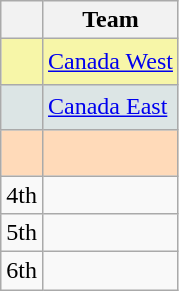<table class="wikitable" style="text-align:center">
<tr>
<th width=15></th>
<th>Team</th>
</tr>
<tr bgcolor="#F7F6A8">
<td align="center" style="height:23px"></td>
<td align=left> <a href='#'>Canada West</a></td>
</tr>
<tr bgcolor="#DCE5E5">
<td align="center" style="height:23px"></td>
<td align=left> <a href='#'>Canada East</a></td>
</tr>
<tr bgcolor="#FFDAB9">
<td align="center" style="height:23px"></td>
<td align=left></td>
</tr>
<tr>
<td>4th</td>
<td align=left></td>
</tr>
<tr>
<td>5th</td>
<td align=left></td>
</tr>
<tr>
<td>6th</td>
<td align=left></td>
</tr>
</table>
